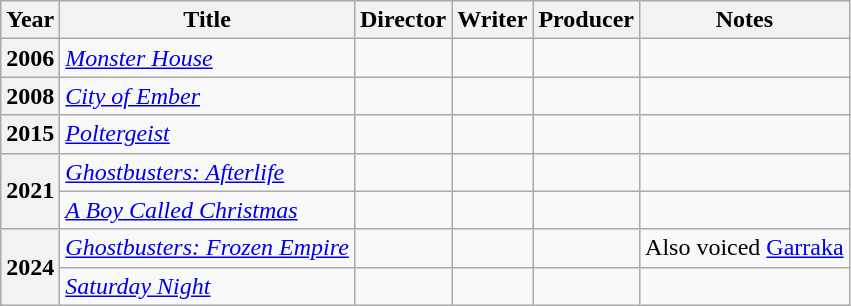<table class="wikitable plainrowheaders">
<tr>
<th scope="col">Year</th>
<th scope="col">Title</th>
<th scope="col">Director</th>
<th scope="col">Writer</th>
<th scope="col">Producer</th>
<th scope="col">Notes</th>
</tr>
<tr>
<th scope="row">2006</th>
<td><em><a href='#'>Monster House</a></em></td>
<td></td>
<td></td>
<td></td>
<td></td>
</tr>
<tr>
<th scope="row">2008</th>
<td><em><a href='#'>City of Ember</a></em></td>
<td></td>
<td></td>
<td></td>
<td></td>
</tr>
<tr>
<th scope="row">2015</th>
<td><em><a href='#'>Poltergeist</a></em></td>
<td></td>
<td></td>
<td></td>
<td></td>
</tr>
<tr>
<th rowspan="2" scope="row">2021</th>
<td><em><a href='#'>Ghostbusters: Afterlife</a></em></td>
<td></td>
<td></td>
<td></td>
<td></td>
</tr>
<tr>
<td><em><a href='#'>A Boy Called Christmas</a></em></td>
<td></td>
<td></td>
<td></td>
<td></td>
</tr>
<tr>
<th rowspan="2" scope="row">2024</th>
<td><em><a href='#'>Ghostbusters: Frozen Empire</a></em></td>
<td></td>
<td></td>
<td></td>
<td>Also voiced <a href='#'>Garraka</a></td>
</tr>
<tr>
<td><em><a href='#'>Saturday Night</a></em></td>
<td></td>
<td></td>
<td></td>
<td></td>
</tr>
</table>
